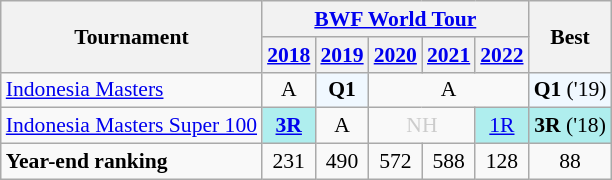<table style='font-size: 90%; text-align:center;' class='wikitable'>
<tr>
<th rowspan="2">Tournament</th>
<th colspan="5"><a href='#'>BWF World Tour</a></th>
<th rowspan="2">Best</th>
</tr>
<tr>
<th><a href='#'>2018</a></th>
<th><a href='#'>2019</a></th>
<th><a href='#'>2020</a></th>
<th><a href='#'>2021</a></th>
<th><a href='#'>2022</a></th>
</tr>
<tr>
<td align=left><a href='#'>Indonesia Masters</a></td>
<td>A</td>
<td 2019; bgcolor=F0F8FF><strong>Q1</strong></td>
<td colspan="3">A</td>
<td bgcolor=F0F8FF><strong>Q1</strong> ('19)</td>
</tr>
<tr>
<td align=left><a href='#'>Indonesia Masters Super 100</a></td>
<td bgcolor=AFEEEE><strong><a href='#'>3R</a></strong></td>
<td>A</td>
<td colspan="2" style=color:#ccc>NH</td>
<td bgcolor=AFEEEE><a href='#'>1R</a></td>
<td bgcolor=AFEEEE><strong>3R</strong> ('18)</td>
</tr>
<tr>
<td align=left><strong>Year-end ranking</strong></td>
<td 2018;>231</td>
<td 2019;>490</td>
<td 2020;>572</td>
<td 2021;>588</td>
<td 2022;>128</td>
<td Best;>88</td>
</tr>
</table>
